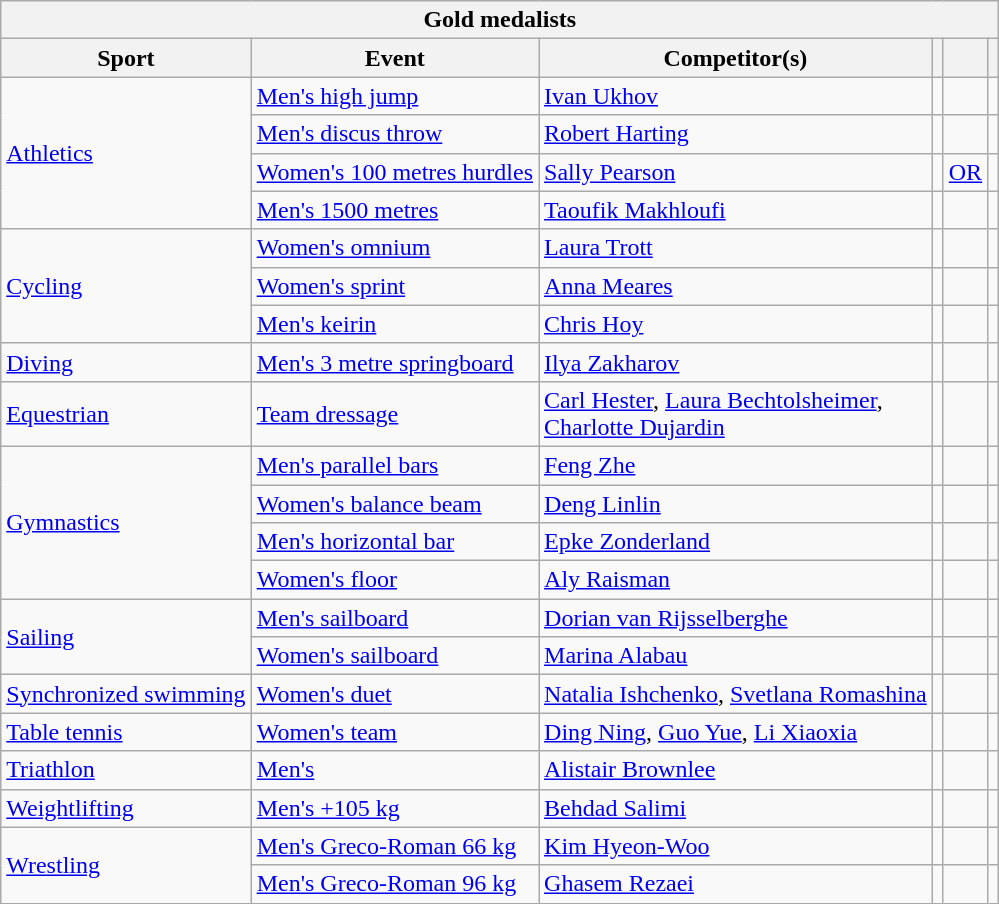<table class="wikitable">
<tr>
<th colspan="6">Gold medalists</th>
</tr>
<tr>
<th>Sport</th>
<th>Event</th>
<th>Competitor(s)</th>
<th></th>
<th></th>
<th></th>
</tr>
<tr>
<td rowspan="4"><a href='#'>Athletics</a></td>
<td><a href='#'>Men's high jump</a></td>
<td><a href='#'>Ivan Ukhov</a></td>
<td></td>
<td></td>
<td></td>
</tr>
<tr>
<td><a href='#'>Men's discus throw</a></td>
<td><a href='#'>Robert Harting</a></td>
<td></td>
<td></td>
<td></td>
</tr>
<tr>
<td><a href='#'>Women's 100 metres hurdles</a></td>
<td><a href='#'>Sally Pearson</a></td>
<td></td>
<td><a href='#'>OR</a></td>
<td></td>
</tr>
<tr>
<td><a href='#'>Men's 1500 metres</a></td>
<td><a href='#'>Taoufik Makhloufi</a></td>
<td></td>
<td></td>
<td></td>
</tr>
<tr>
<td rowspan="3"><a href='#'>Cycling</a></td>
<td><a href='#'>Women's omnium</a></td>
<td><a href='#'>Laura Trott</a></td>
<td></td>
<td></td>
<td></td>
</tr>
<tr>
<td><a href='#'>Women's sprint</a></td>
<td><a href='#'>Anna Meares</a></td>
<td></td>
<td></td>
<td></td>
</tr>
<tr>
<td><a href='#'>Men's keirin</a></td>
<td><a href='#'>Chris Hoy</a></td>
<td></td>
<td></td>
<td></td>
</tr>
<tr>
<td><a href='#'>Diving</a></td>
<td><a href='#'>Men's 3 metre springboard</a></td>
<td><a href='#'>Ilya Zakharov</a></td>
<td></td>
<td></td>
<td></td>
</tr>
<tr>
<td><a href='#'>Equestrian</a></td>
<td><a href='#'>Team dressage</a></td>
<td><a href='#'>Carl Hester</a>, <a href='#'>Laura Bechtolsheimer</a>,<br><a href='#'>Charlotte Dujardin</a></td>
<td></td>
<td></td>
<td></td>
</tr>
<tr>
<td rowspan="4"><a href='#'>Gymnastics</a></td>
<td><a href='#'>Men's parallel bars</a></td>
<td><a href='#'>Feng Zhe</a></td>
<td></td>
<td></td>
<td></td>
</tr>
<tr>
<td><a href='#'>Women's balance beam</a></td>
<td><a href='#'>Deng Linlin</a></td>
<td></td>
<td></td>
<td></td>
</tr>
<tr>
<td><a href='#'>Men's horizontal bar</a></td>
<td><a href='#'>Epke Zonderland</a></td>
<td></td>
<td></td>
<td></td>
</tr>
<tr>
<td><a href='#'>Women's floor</a></td>
<td><a href='#'>Aly Raisman</a></td>
<td></td>
<td></td>
<td></td>
</tr>
<tr>
<td rowspan="2"><a href='#'>Sailing</a></td>
<td><a href='#'>Men's sailboard</a></td>
<td><a href='#'>Dorian van Rijsselberghe</a></td>
<td></td>
<td></td>
<td></td>
</tr>
<tr>
<td><a href='#'>Women's sailboard</a></td>
<td><a href='#'>Marina Alabau</a></td>
<td></td>
<td></td>
<td></td>
</tr>
<tr>
<td><a href='#'>Synchronized swimming</a></td>
<td><a href='#'>Women's duet</a></td>
<td><a href='#'>Natalia Ishchenko</a>, <a href='#'>Svetlana Romashina</a></td>
<td></td>
<td></td>
<td></td>
</tr>
<tr |->
<td><a href='#'>Table tennis</a></td>
<td><a href='#'>Women's team</a></td>
<td><a href='#'>Ding Ning</a>, <a href='#'>Guo Yue</a>, <a href='#'>Li Xiaoxia</a></td>
<td></td>
<td></td>
<td></td>
</tr>
<tr>
<td><a href='#'>Triathlon</a></td>
<td><a href='#'>Men's</a></td>
<td><a href='#'>Alistair Brownlee</a></td>
<td></td>
<td></td>
<td></td>
</tr>
<tr>
<td><a href='#'>Weightlifting</a></td>
<td><a href='#'>Men's +105 kg</a></td>
<td><a href='#'>Behdad Salimi</a></td>
<td></td>
<td></td>
<td></td>
</tr>
<tr>
<td rowspan="2"><a href='#'>Wrestling</a></td>
<td><a href='#'>Men's Greco-Roman 66 kg</a></td>
<td><a href='#'>Kim Hyeon-Woo</a></td>
<td></td>
<td></td>
<td></td>
</tr>
<tr>
<td><a href='#'>Men's Greco-Roman 96 kg</a></td>
<td><a href='#'>Ghasem Rezaei</a></td>
<td></td>
<td></td>
<td></td>
</tr>
</table>
